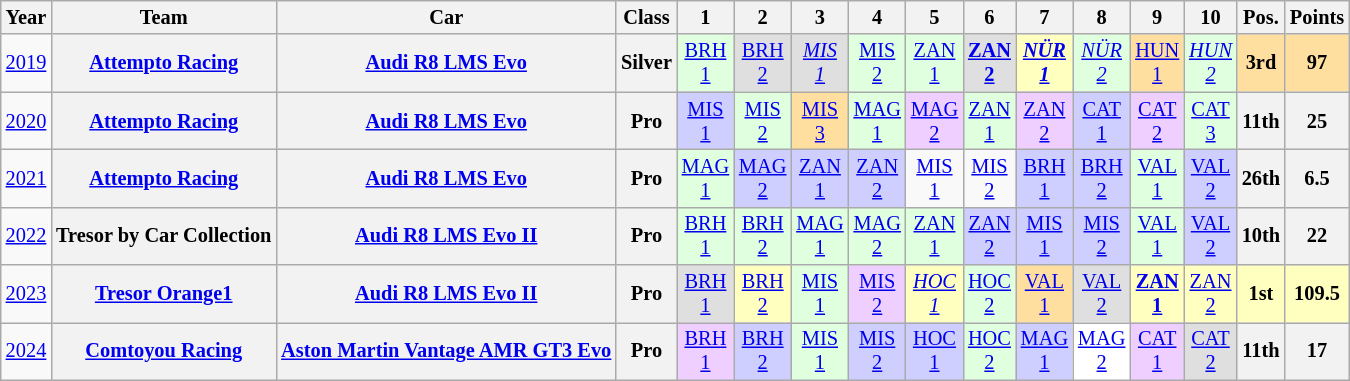<table class="wikitable" border="1" style="text-align:center; font-size:85%;">
<tr>
<th>Year</th>
<th>Team</th>
<th>Car</th>
<th>Class</th>
<th>1</th>
<th>2</th>
<th>3</th>
<th>4</th>
<th>5</th>
<th>6</th>
<th>7</th>
<th>8</th>
<th>9</th>
<th>10</th>
<th>Pos.</th>
<th>Points</th>
</tr>
<tr>
<td><a href='#'>2019</a></td>
<th><a href='#'>Attempto Racing</a></th>
<th><a href='#'>Audi R8 LMS Evo</a></th>
<th>Silver</th>
<td style="background:#DFFFDF;"><a href='#'>BRH<br>1</a><br></td>
<td style="background:#DFDFDF;"><a href='#'>BRH<br>2</a><br></td>
<td style="background:#DFDFDF;"><em><a href='#'>MIS<br>1</a></em><br></td>
<td style="background:#DFFFDF;"><a href='#'>MIS<br>2</a><br></td>
<td style="background:#DFFFDF;"><a href='#'>ZAN<br>1</a><br></td>
<td style="background:#DFDFDF;"><strong><a href='#'>ZAN<br>2</a></strong><br></td>
<td style="background:#FFFFBF;"><strong><em><a href='#'>NÜR<br>1</a></em></strong><br></td>
<td style="background:#DFFFDF;"><em><a href='#'>NÜR<br>2</a></em><br></td>
<td style="background:#FFDF9F;"><a href='#'>HUN<br>1</a><br></td>
<td style="background:#DFFFDF;"><em><a href='#'>HUN<br>2</a></em><br></td>
<th style="background:#FFDF9F;">3rd</th>
<th style="background:#FFDF9F;">97</th>
</tr>
<tr>
<td><a href='#'>2020</a></td>
<th><a href='#'>Attempto Racing</a></th>
<th><a href='#'>Audi R8 LMS Evo</a></th>
<th>Pro</th>
<td style="background:#CFCFFF;"><a href='#'>MIS<br>1</a><br></td>
<td style="background:#DFFFDF;"><a href='#'>MIS<br>2</a><br></td>
<td style="background:#FFDF9F;"><a href='#'>MIS<br>3</a><br></td>
<td style="background:#DFFFDF;"><a href='#'>MAG<br>1</a><br></td>
<td style="background:#EFCFFF;"><a href='#'>MAG<br>2</a><br></td>
<td style="background:#DFFFDF;"><a href='#'>ZAN<br>1</a><br></td>
<td style="background:#EFCFFF;"><a href='#'>ZAN<br>2</a><br></td>
<td style="background:#CFCFFF;"><a href='#'>CAT<br>1</a><br></td>
<td style="background:#EFCFFF;"><a href='#'>CAT<br>2</a><br></td>
<td style="background:#DFFFDF;"><a href='#'>CAT<br>3</a><br></td>
<th>11th</th>
<th>25</th>
</tr>
<tr>
<td><a href='#'>2021</a></td>
<th><a href='#'>Attempto Racing</a></th>
<th><a href='#'>Audi R8 LMS Evo</a></th>
<th>Pro</th>
<td style="background:#DFFFDF;"><a href='#'>MAG<br>1</a><br></td>
<td style="background:#CFCFFF;"><a href='#'>MAG<br>2</a><br></td>
<td style="background:#CFCFFF;"><a href='#'>ZAN<br>1</a><br></td>
<td style="background:#CFCFFF;"><a href='#'>ZAN<br>2</a><br></td>
<td><a href='#'>MIS<br>1</a></td>
<td><a href='#'>MIS<br>2</a></td>
<td style="background:#CFCFFF;"><a href='#'>BRH<br>1</a><br></td>
<td style="background:#CFCFFF;"><a href='#'>BRH<br>2</a><br></td>
<td style="background:#DFFFDF;"><a href='#'>VAL<br>1</a><br></td>
<td style="background:#CFCFFF;"><a href='#'>VAL<br>2</a><br></td>
<th>26th</th>
<th>6.5</th>
</tr>
<tr>
<td><a href='#'>2022</a></td>
<th nowrap>Tresor by Car Collection</th>
<th><a href='#'>Audi R8 LMS Evo II</a></th>
<th>Pro</th>
<td style="background:#DFFFDF;"><a href='#'>BRH<br>1</a><br></td>
<td style="background:#DFFFDF;"><a href='#'>BRH<br>2</a><br></td>
<td style="background:#DFFFDF;"><a href='#'>MAG<br>1</a><br></td>
<td style="background:#DFFFDF;"><a href='#'>MAG<br>2</a><br></td>
<td style="background:#DFFFDF;"><a href='#'>ZAN<br>1</a><br></td>
<td style="background:#CFCFFF;"><a href='#'>ZAN<br>2</a><br></td>
<td style="background:#CFCFFF;"><a href='#'>MIS<br>1</a><br></td>
<td style="background:#CFCFFF;"><a href='#'>MIS<br>2</a><br></td>
<td style="background:#DFFFDF;"><a href='#'>VAL<br>1</a><br></td>
<td style="background:#CFCFFF;"><a href='#'>VAL<br>2</a><br></td>
<th>10th</th>
<th>22</th>
</tr>
<tr>
<td><a href='#'>2023</a></td>
<th><a href='#'>Tresor Orange1</a></th>
<th><a href='#'>Audi R8 LMS Evo II</a></th>
<th>Pro</th>
<td style="background:#DFDFDF;"><a href='#'>BRH<br>1</a><br></td>
<td style="background:#FFFFBF;"><a href='#'>BRH<br>2</a><br></td>
<td style="background:#DFFFDF;"><a href='#'>MIS<br>1</a><br></td>
<td style="background:#EFCFFF;"><a href='#'>MIS<br>2</a><br></td>
<td style="background:#FFFFBF;"><em><a href='#'>HOC<br>1</a></em><br></td>
<td style="background:#DFFFDF;"><a href='#'>HOC<br>2</a><br></td>
<td style="background:#FFDF9F;"><a href='#'>VAL<br>1</a><br></td>
<td style="background:#DFDFDF;"><a href='#'>VAL<br>2</a><br></td>
<td style="background:#FFFFBF;"><strong><a href='#'>ZAN<br>1</a></strong><br></td>
<td style="background:#FFFFBF;"><a href='#'>ZAN<br>2</a><br></td>
<th style="background:#FFFFBF;">1st</th>
<th style="background:#FFFFBF;">109.5</th>
</tr>
<tr>
<td><a href='#'>2024</a></td>
<th nowrap><a href='#'>Comtoyou Racing</a></th>
<th nowrap><a href='#'>Aston Martin Vantage AMR GT3 Evo</a></th>
<th>Pro</th>
<td style="background:#EFCFFF;"><a href='#'>BRH<br>1</a><br></td>
<td style="background:#CFCFFF;"><a href='#'>BRH<br>2</a><br></td>
<td style="background:#DFFFDF;"><a href='#'>MIS<br>1</a><br></td>
<td style="background:#CFCFFF;"><a href='#'>MIS<br>2</a><br></td>
<td style="background:#CFCFFF"><a href='#'>HOC<br>1</a><br></td>
<td style="background:#DFFFDF"><a href='#'>HOC<br>2</a><br></td>
<td style="background:#CFCFFF"><a href='#'>MAG<br>1</a><br></td>
<td style="background:#FFFFFF"><a href='#'>MAG<br>2</a><br></td>
<td style="background:#EFCFFF"><a href='#'>CAT<br>1</a><br></td>
<td style="background:#DFDFDF"><a href='#'>CAT<br>2</a><br></td>
<th>11th</th>
<th>17</th>
</tr>
</table>
